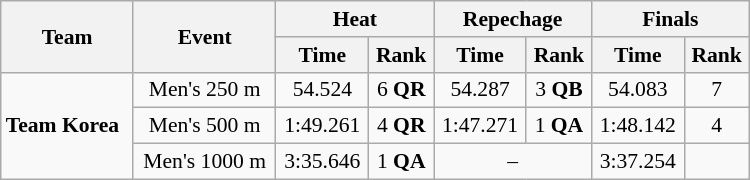<table class="wikitable" style="width:500px; font-size:90%; text-align:center;">
<tr>
<th rowspan=2>Team</th>
<th rowspan=2>Event</th>
<th colspan=2>Heat</th>
<th colspan=2>Repechage</th>
<th colspan=2>Finals</th>
</tr>
<tr>
<th>Time</th>
<th>Rank</th>
<th>Time</th>
<th>Rank</th>
<th>Time</th>
<th>Rank</th>
</tr>
<tr>
<td rowspan=3 align=left><strong>Team Korea</strong></td>
<td>Men's 250 m</td>
<td>54.524</td>
<td>6 <strong>QR</strong></td>
<td>54.287</td>
<td>3 <strong>QB</strong></td>
<td>54.083</td>
<td>7</td>
</tr>
<tr>
<td>Men's 500 m</td>
<td>1:49.261</td>
<td>4 <strong>QR</strong></td>
<td>1:47.271</td>
<td>1 <strong>QA</strong></td>
<td>1:48.142</td>
<td>4</td>
</tr>
<tr>
<td>Men's 1000 m</td>
<td>3:35.646</td>
<td>1 <strong>QA</strong></td>
<td colspan=2>–</td>
<td>3:37.254</td>
<td></td>
</tr>
</table>
